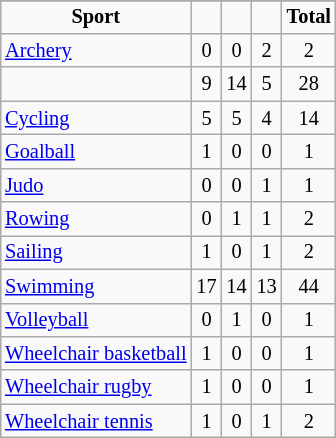<table class="wikitable sortable" style="font-size:85%" align="right">
<tr bgcolor="#efefef">
</tr>
<tr style="text-align:center;">
<td><strong>Sport</strong></td>
<td class="unsortable"></td>
<td class="unsortable"></td>
<td class="unsortable"></td>
<td><strong>Total</strong></td>
</tr>
<tr style="text-align:center;">
<td align=left><a href='#'>Archery</a></td>
<td>0</td>
<td>0</td>
<td>2</td>
<td>2</td>
</tr>
<tr style="text-align:center;">
<td align=left><a href='#'></a></td>
<td>9</td>
<td>14</td>
<td>5</td>
<td>28</td>
</tr>
<tr style="text-align:center;">
<td align=left><a href='#'>Cycling</a></td>
<td>5</td>
<td>5</td>
<td>4</td>
<td>14</td>
</tr>
<tr style="text-align:center;">
<td align=left><a href='#'>Goalball</a></td>
<td>1</td>
<td>0</td>
<td>0</td>
<td>1</td>
</tr>
<tr style="text-align:center;">
<td align=left><a href='#'>Judo</a></td>
<td>0</td>
<td>0</td>
<td>1</td>
<td>1</td>
</tr>
<tr style="text-align:center;">
<td align=left><a href='#'>Rowing</a></td>
<td>0</td>
<td>1</td>
<td>1</td>
<td>2</td>
</tr>
<tr style="text-align:center;">
<td align=left><a href='#'>Sailing</a></td>
<td>1</td>
<td>0</td>
<td>1</td>
<td>2</td>
</tr>
<tr style="text-align:center;">
<td align=left><a href='#'>Swimming</a></td>
<td>17</td>
<td>14</td>
<td>13</td>
<td>44</td>
</tr>
<tr style="text-align:center;">
<td align=left><a href='#'>Volleyball</a></td>
<td>0</td>
<td>1</td>
<td>0</td>
<td>1</td>
</tr>
<tr style="text-align:center;">
<td align=left><a href='#'>Wheelchair basketball</a></td>
<td>1</td>
<td>0</td>
<td>0</td>
<td>1</td>
</tr>
<tr style="text-align:center;">
<td align=left><a href='#'>Wheelchair rugby</a></td>
<td>1</td>
<td>0</td>
<td>0</td>
<td>1</td>
</tr>
<tr style="text-align:center;">
<td align=left><a href='#'>Wheelchair tennis</a></td>
<td>1</td>
<td>0</td>
<td>1</td>
<td>2</td>
</tr>
</table>
